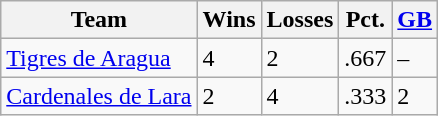<table class="wikitable">
<tr>
<th>Team</th>
<th>Wins</th>
<th>Losses</th>
<th>Pct.</th>
<th><a href='#'>GB</a></th>
</tr>
<tr>
<td><a href='#'>Tigres de Aragua</a></td>
<td>4</td>
<td>2</td>
<td>.667</td>
<td>–</td>
</tr>
<tr>
<td><a href='#'>Cardenales de Lara</a></td>
<td>2</td>
<td>4</td>
<td>.333</td>
<td>2</td>
</tr>
</table>
